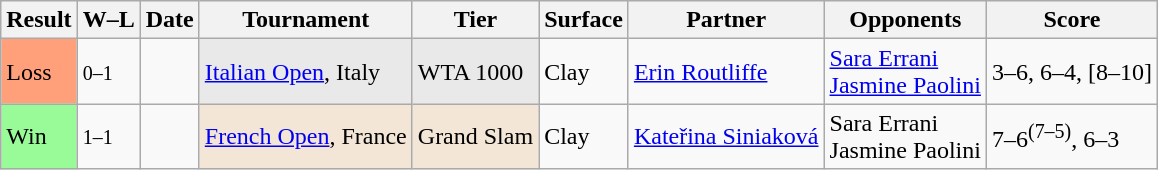<table class="sortable wikitable nowrap">
<tr>
<th>Result</th>
<th class="unsortable">W–L</th>
<th>Date</th>
<th>Tournament</th>
<th>Tier</th>
<th>Surface</th>
<th>Partner</th>
<th>Opponents</th>
<th class="unsortable">Score</th>
</tr>
<tr>
<td bgcolor=ffa07a>Loss</td>
<td><small>0–1</small></td>
<td><a href='#'></a></td>
<td bgcolor=e9e9e9><a href='#'>Italian Open</a>, Italy</td>
<td bgcolor=e9e9e9>WTA 1000</td>
<td>Clay</td>
<td> <a href='#'>Erin Routliffe</a></td>
<td> <a href='#'>Sara Errani</a> <br>  <a href='#'>Jasmine Paolini</a></td>
<td>3–6, 6–4, [8–10]</td>
</tr>
<tr>
<td bgcolor=98FB98>Win</td>
<td><small>1–1</small></td>
<td><a href='#'></a></td>
<td bgcolor=f3e6d7><a href='#'>French Open</a>, France</td>
<td bgcolor=f3e6d7>Grand Slam</td>
<td>Clay</td>
<td> <a href='#'>Kateřina Siniaková</a></td>
<td> Sara Errani <br>  Jasmine Paolini</td>
<td>7–6<sup>(7–5)</sup>, 6–3</td>
</tr>
</table>
